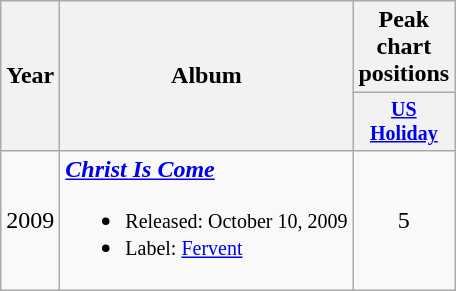<table class="wikitable">
<tr>
<th rowspan="2">Year</th>
<th rowspan="2">Album</th>
<th colspan="1">Peak chart positions</th>
</tr>
<tr style="font-size:smaller;">
<th style="width:35px;"><a href='#'>US<br>Holiday</a><br></th>
</tr>
<tr>
<td>2009</td>
<td><strong><em><a href='#'>Christ Is Come</a></em></strong><br><ul><li><small>Released: October 10, 2009</small></li><li><small>Label: <a href='#'>Fervent</a></small></li></ul></td>
<td style="text-align:center;">5</td>
</tr>
</table>
